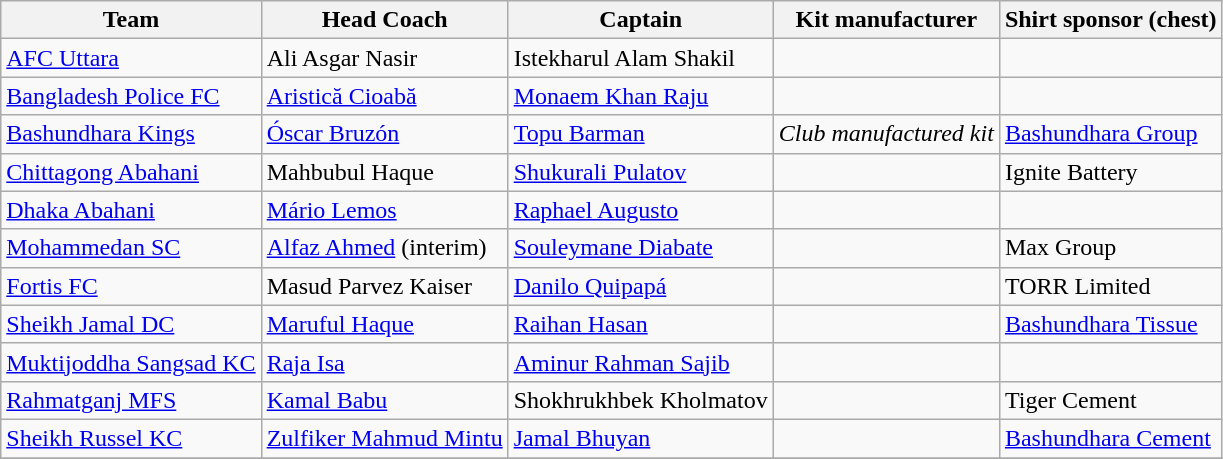<table class="wikitable sortable">
<tr>
<th>Team</th>
<th>Head Coach</th>
<th>Captain</th>
<th>Kit manufacturer</th>
<th>Shirt sponsor (chest)</th>
</tr>
<tr>
<td><a href='#'>AFC Uttara</a></td>
<td> Ali Asgar Nasir</td>
<td> Istekharul Alam Shakil</td>
<td></td>
<td></td>
</tr>
<tr>
<td><a href='#'>Bangladesh Police FC</a></td>
<td> <a href='#'>Aristică Cioabă</a></td>
<td> <a href='#'>Monaem Khan Raju</a></td>
<td></td>
<td></td>
</tr>
<tr>
<td><a href='#'>Bashundhara Kings</a></td>
<td> <a href='#'>Óscar Bruzón</a></td>
<td> <a href='#'>Topu Barman</a></td>
<td><em>Club manufactured kit</em></td>
<td><a href='#'>Bashundhara Group</a></td>
</tr>
<tr>
<td><a href='#'>Chittagong Abahani</a></td>
<td> Mahbubul Haque </td>
<td> <a href='#'>Shukurali Pulatov</a></td>
<td></td>
<td>Ignite Battery</td>
</tr>
<tr>
<td><a href='#'>Dhaka Abahani</a></td>
<td> <a href='#'>Mário Lemos</a></td>
<td> <a href='#'>Raphael Augusto</a></td>
<td></td>
<td></td>
</tr>
<tr>
<td><a href='#'>Mohammedan SC</a></td>
<td> <a href='#'>Alfaz Ahmed</a> (interim)</td>
<td> <a href='#'>Souleymane Diabate</a></td>
<td></td>
<td>Max Group</td>
</tr>
<tr>
<td><a href='#'>Fortis FC</a></td>
<td> Masud Parvez Kaiser</td>
<td> <a href='#'>Danilo Quipapá</a></td>
<td></td>
<td>TORR Limited</td>
</tr>
<tr>
<td><a href='#'>Sheikh Jamal DC</a></td>
<td> <a href='#'>Maruful Haque</a></td>
<td> <a href='#'>Raihan Hasan</a></td>
<td></td>
<td><a href='#'>Bashundhara Tissue</a></td>
</tr>
<tr>
<td><a href='#'>Muktijoddha Sangsad KC</a></td>
<td> <a href='#'>Raja Isa</a></td>
<td> <a href='#'>Aminur Rahman Sajib</a></td>
<td></td>
<td></td>
</tr>
<tr>
<td><a href='#'>Rahmatganj MFS</a></td>
<td> <a href='#'>Kamal Babu</a></td>
<td> Shokhrukhbek Kholmatov</td>
<td></td>
<td>Tiger Cement</td>
</tr>
<tr>
<td><a href='#'>Sheikh Russel KC</a></td>
<td> <a href='#'>Zulfiker Mahmud Mintu</a></td>
<td> <a href='#'>Jamal Bhuyan</a></td>
<td></td>
<td><a href='#'>Bashundhara Cement</a></td>
</tr>
<tr>
</tr>
</table>
